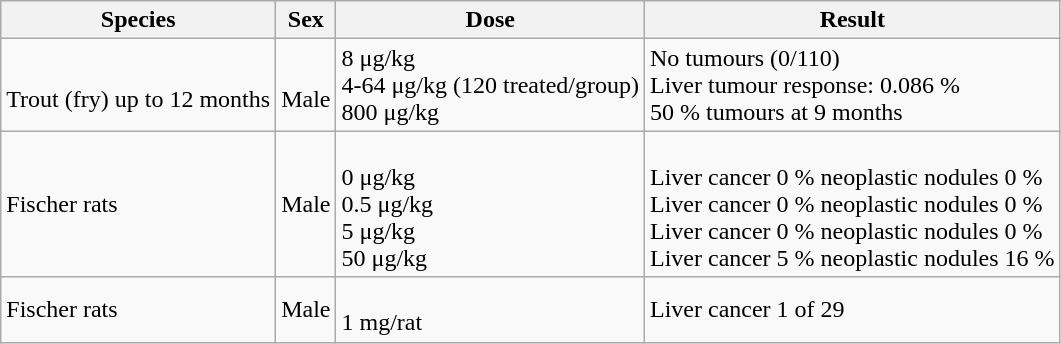<table class="wikitable">
<tr>
<th>Species</th>
<th>Sex</th>
<th>Dose</th>
<th>Result</th>
</tr>
<tr>
<td><br>Trout (fry) up to 12 months</td>
<td><br>Male</td>
<td>8 μg/kg<br>4-64 μg/kg (120 treated/group)<br>800 μg/kg</td>
<td>No tumours (0/110)<br>Liver tumour response: 0.086 %<br>50 % tumours at 9 months</td>
</tr>
<tr>
<td>Fischer rats</td>
<td>Male</td>
<td><br>0 μg/kg<br>0.5 μg/kg<br>5 μg/kg<br>50 μg/kg</td>
<td><br>Liver cancer 0 % neoplastic nodules 0 %<br>Liver cancer 0 % neoplastic nodules 0 %<br>Liver cancer 0 % neoplastic nodules 0 %<br>Liver cancer 5 % neoplastic nodules 16 %</td>
</tr>
<tr>
<td>Fischer rats</td>
<td>Male</td>
<td><br>1 mg/rat</td>
<td>Liver cancer 1 of 29</td>
</tr>
</table>
